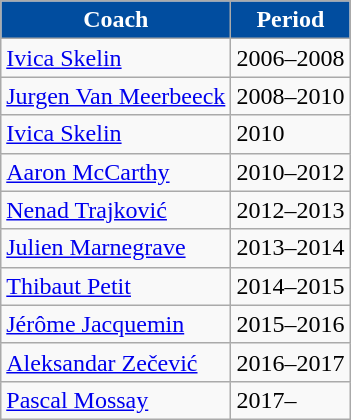<table class="wikitable sortable">
<tr>
<th style="background:#014D9F; color:white;">Coach</th>
<th style="background:#014D9F; color:white;">Period</th>
</tr>
<tr>
<td> <a href='#'>Ivica Skelin</a></td>
<td>2006–2008</td>
</tr>
<tr>
<td> <a href='#'>Jurgen Van Meerbeeck</a></td>
<td>2008–2010</td>
</tr>
<tr>
<td> <a href='#'>Ivica Skelin</a></td>
<td>2010</td>
</tr>
<tr>
<td> <a href='#'>Aaron McCarthy</a></td>
<td>2010–2012</td>
</tr>
<tr>
<td> <a href='#'>Nenad Trajković</a></td>
<td>2012–2013</td>
</tr>
<tr>
<td> <a href='#'>Julien Marnegrave</a></td>
<td>2013–2014</td>
</tr>
<tr>
<td> <a href='#'>Thibaut Petit</a></td>
<td>2014–2015</td>
</tr>
<tr>
<td> <a href='#'>Jérôme Jacquemin</a></td>
<td>2015–2016</td>
</tr>
<tr>
<td> <a href='#'>Aleksandar Zečević</a></td>
<td>2016–2017</td>
</tr>
<tr>
<td> <a href='#'>Pascal Mossay</a></td>
<td>2017–</td>
</tr>
</table>
